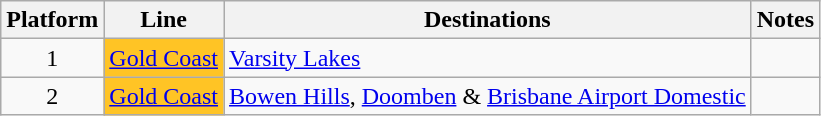<table class="wikitable" style="float: none; margin: 0.5em; ">
<tr>
<th>Platform</th>
<th>Line</th>
<th>Destinations</th>
<th>Notes</th>
</tr>
<tr>
<td rowspan="1" style="text-align:center;">1</td>
<td style="background:#FFC425"><a href='#'><span>Gold Coast</span></a></td>
<td><a href='#'>Varsity Lakes</a></td>
<td></td>
</tr>
<tr>
<td rowspan="1" style="text-align:center;">2</td>
<td style=background:#FFC425><a href='#'><span>Gold Coast</span></a></td>
<td><a href='#'>Bowen Hills</a>, <a href='#'>Doomben</a> & <a href='#'>Brisbane Airport Domestic</a></td>
<td></td>
</tr>
</table>
